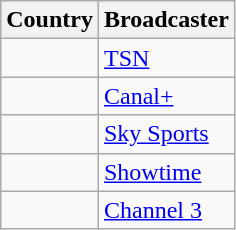<table class="wikitable">
<tr>
<th align=center>Country</th>
<th align=center>Broadcaster</th>
</tr>
<tr>
<td></td>
<td><a href='#'>TSN</a></td>
</tr>
<tr>
<td></td>
<td><a href='#'>Canal+</a></td>
</tr>
<tr>
<td></td>
<td><a href='#'>Sky Sports</a></td>
</tr>
<tr>
<td></td>
<td><a href='#'>Showtime</a></td>
</tr>
<tr>
<td></td>
<td><a href='#'>Channel 3</a></td>
</tr>
</table>
